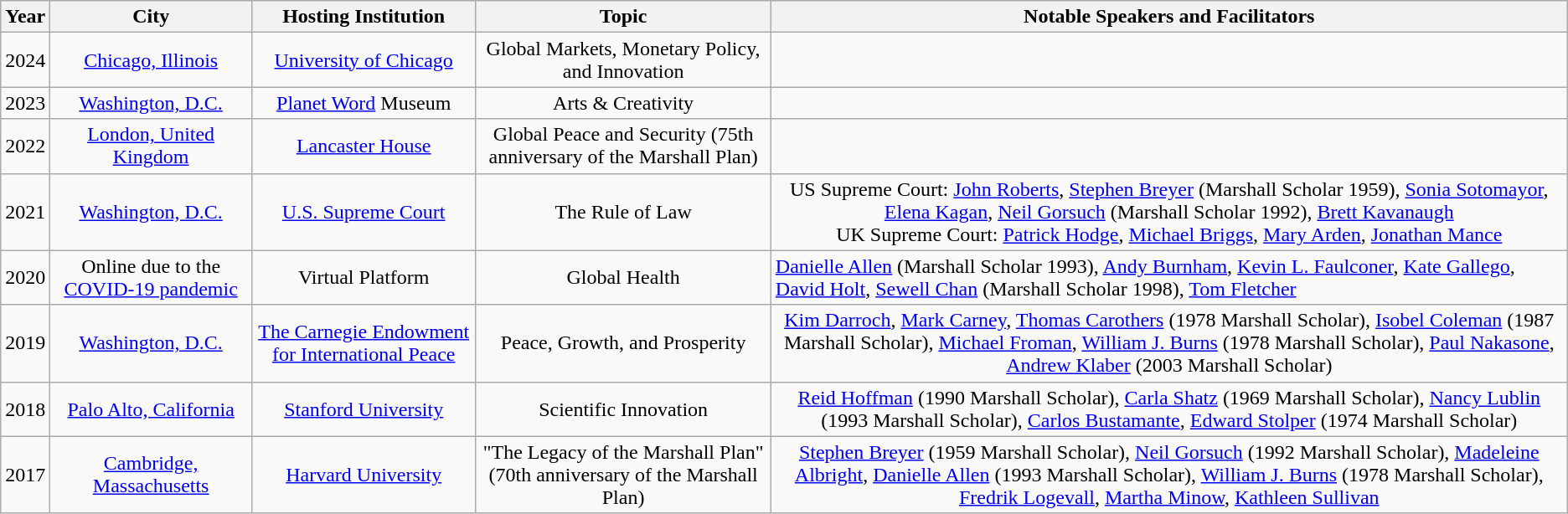<table class="wikitable sortable">
<tr>
<th>Year</th>
<th data-sort-type="city">City</th>
<th data-sort-type="institution">Hosting Institution</th>
<th>Topic</th>
<th>Notable Speakers and Facilitators</th>
</tr>
<tr>
<td align="center">2024</td>
<td align="center"><a href='#'>Chicago, Illinois</a></td>
<td align="center"><a href='#'>University of Chicago</a></td>
<td align="center">Global Markets, Monetary Policy, and Innovation</td>
<td align="center"></td>
</tr>
<tr>
<td align="center">2023</td>
<td align="center"><a href='#'>Washington, D.C.</a></td>
<td align="center"><a href='#'>Planet Word</a> Museum</td>
<td align="center">Arts & Creativity</td>
<td align="center"></td>
</tr>
<tr>
<td align="center">2022</td>
<td align="center"><a href='#'>London, United Kingdom</a></td>
<td align="center"><a href='#'>Lancaster House</a></td>
<td align="center">Global Peace and Security (75th anniversary of the Marshall Plan)</td>
<td align="center"></td>
</tr>
<tr>
<td align="center">2021</td>
<td align="center"><a href='#'>Washington, D.C.</a></td>
<td align="center"><a href='#'>U.S. Supreme Court</a></td>
<td align="center">The Rule of Law</td>
<td align="center">US Supreme Court: <a href='#'>John Roberts</a>, <a href='#'>Stephen Breyer</a> (Marshall Scholar 1959), <a href='#'>Sonia Sotomayor</a>, <a href='#'>Elena Kagan</a>, <a href='#'>Neil Gorsuch</a> (Marshall Scholar 1992), <a href='#'>Brett Kavanaugh</a><br>UK Supreme Court: <a href='#'>Patrick Hodge</a>, <a href='#'>Michael Briggs</a>, <a href='#'>Mary Arden</a>, <a href='#'>Jonathan Mance</a></td>
</tr>
<tr>
<td align="center">2020</td>
<td align="center">Online due to the <a href='#'>COVID-19 pandemic</a></td>
<td align="center">Virtual Platform</td>
<td align="center">Global Health</td>
<td><a href='#'>Danielle Allen</a> (Marshall Scholar 1993), <a href='#'>Andy Burnham</a>, <a href='#'>Kevin L. Faulconer</a>, <a href='#'>Kate Gallego</a>, <a href='#'>David Holt</a>, <a href='#'>Sewell Chan</a> (Marshall Scholar 1998), <a href='#'>Tom Fletcher</a></td>
</tr>
<tr>
<td align="center">2019</td>
<td align="center"><a href='#'>Washington, D.C.</a></td>
<td align="center"><a href='#'>The Carnegie Endowment for International Peace</a></td>
<td align="center">Peace, Growth, and Prosperity</td>
<td align="center"><a href='#'>Kim Darroch</a>, <a href='#'>Mark Carney</a>, <a href='#'>Thomas Carothers</a> (1978 Marshall Scholar), <a href='#'>Isobel Coleman</a> (1987 Marshall Scholar), <a href='#'>Michael Froman</a>, <a href='#'>William J. Burns</a> (1978 Marshall Scholar), <a href='#'>Paul Nakasone</a>, <a href='#'>Andrew Klaber</a> (2003 Marshall Scholar)</td>
</tr>
<tr>
<td align="center">2018</td>
<td align="center"><a href='#'>Palo Alto, California</a></td>
<td align="center"><a href='#'>Stanford University</a></td>
<td align="center">Scientific Innovation</td>
<td align="center"><a href='#'>Reid Hoffman</a> (1990 Marshall Scholar), <a href='#'>Carla Shatz</a> (1969 Marshall Scholar), <a href='#'>Nancy Lublin</a> (1993 Marshall Scholar), <a href='#'>Carlos Bustamante</a>, <a href='#'>Edward Stolper</a> (1974 Marshall Scholar)</td>
</tr>
<tr>
<td align="center">2017</td>
<td align="center"><a href='#'>Cambridge, Massachusetts</a></td>
<td align="center"><a href='#'>Harvard University</a></td>
<td align="center">"The Legacy of the Marshall Plan" (70th anniversary of the Marshall Plan)</td>
<td align="center"><a href='#'>Stephen Breyer</a> (1959 Marshall Scholar), <a href='#'>Neil Gorsuch</a> (1992 Marshall Scholar), <a href='#'>Madeleine Albright</a>, <a href='#'>Danielle Allen</a> (1993 Marshall Scholar), <a href='#'>William J. Burns</a> (1978 Marshall Scholar), <a href='#'>Fredrik Logevall</a>, <a href='#'>Martha Minow</a>, <a href='#'>Kathleen Sullivan</a></td>
</tr>
</table>
